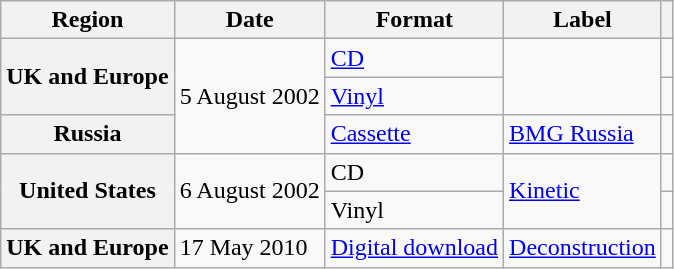<table class="wikitable plainrowheaders">
<tr>
<th scope="col">Region</th>
<th scope="col">Date</th>
<th scope="col">Format</th>
<th scope="col">Label</th>
<th scope="col"></th>
</tr>
<tr>
<th scope="row" rowspan=2>UK and Europe</th>
<td rowspan=3>5 August 2002</td>
<td><a href='#'>CD</a></td>
<td rowspan=2></td>
<td></td>
</tr>
<tr>
<td><a href='#'>Vinyl</a></td>
<td></td>
</tr>
<tr>
<th scope="row">Russia</th>
<td><a href='#'>Cassette</a></td>
<td><a href='#'>BMG Russia</a></td>
<td></td>
</tr>
<tr>
<th scope="row" rowspan=2>United States</th>
<td rowspan=2>6 August 2002</td>
<td>CD</td>
<td rowspan=2><a href='#'>Kinetic</a></td>
<td></td>
</tr>
<tr>
<td>Vinyl</td>
<td></td>
</tr>
<tr>
<th scope="row">UK and Europe</th>
<td>17 May 2010</td>
<td><a href='#'>Digital download</a></td>
<td><a href='#'>Deconstruction</a></td>
<td></td>
</tr>
</table>
